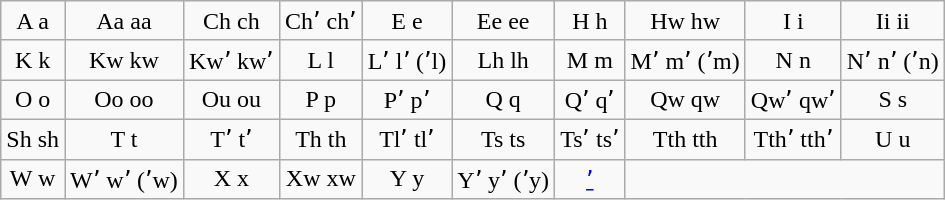<table class="wikitable" style="text-align: center">
<tr>
<td>A a</td>
<td>Aa aa</td>
<td>Ch ch</td>
<td>Chʼ chʼ</td>
<td>E e</td>
<td>Ee ee</td>
<td>H h</td>
<td>Hw hw</td>
<td>I i</td>
<td>Ii ii</td>
</tr>
<tr>
<td>K k</td>
<td>Kw kw</td>
<td>Kwʼ kwʼ</td>
<td>L l</td>
<td>Lʼ lʼ (ʼl)</td>
<td>Lh lh</td>
<td>M m</td>
<td>Mʼ mʼ (ʼm)</td>
<td>N n</td>
<td>Nʼ nʼ (ʼn)</td>
</tr>
<tr>
<td>O o</td>
<td>Oo oo</td>
<td>Ou ou</td>
<td>P p</td>
<td>Pʼ pʼ</td>
<td>Q q</td>
<td>Qʼ qʼ</td>
<td>Qw qw</td>
<td>Qwʼ qwʼ</td>
<td>S s</td>
</tr>
<tr>
<td>Sh sh</td>
<td>T t</td>
<td>Tʼ tʼ</td>
<td>Th th</td>
<td>Tlʼ tlʼ</td>
<td>Ts ts</td>
<td>Tsʼ tsʼ</td>
<td>Tth tth</td>
<td>Tthʼ tthʼ</td>
<td>U u</td>
</tr>
<tr>
<td>W w</td>
<td>Wʼ wʼ (ʼw)</td>
<td>X x</td>
<td>Xw xw</td>
<td>Y y</td>
<td>Yʼ yʼ (ʼy)</td>
<td><a href='#'>ʼ</a></td>
</tr>
</table>
